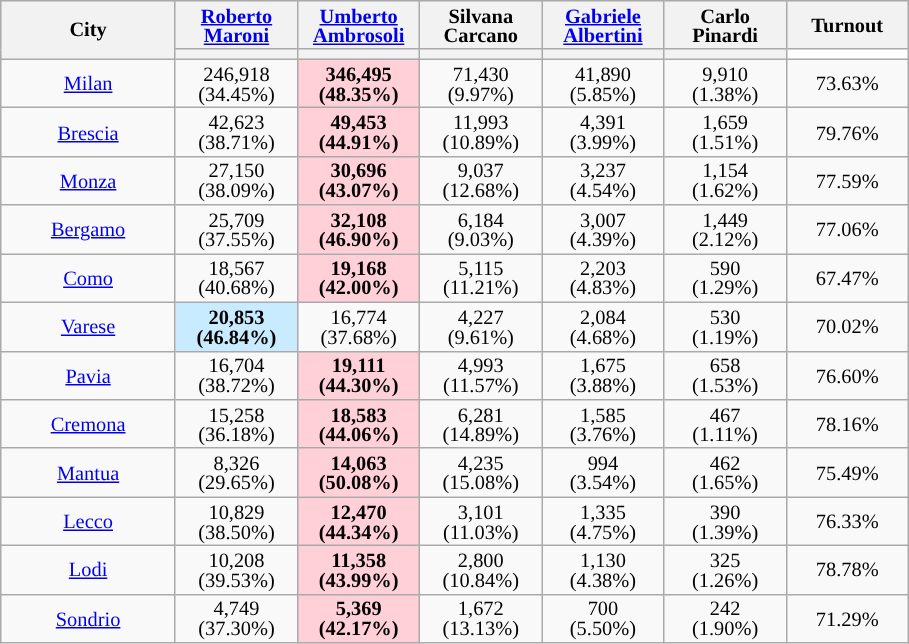<table class="wikitable" style="text-align:center;font-size:85%;line-height:13px">
<tr style="height:30px; background-color:#E9E9E9">
<th style="width:110px;" rowspan="2">City</th>
<th style="width:75px;"><a href='#'>Roberto Maroni</a></th>
<th style="width:75px;"><a href='#'>Umberto Ambrosoli</a></th>
<th style="width:75px;">Silvana Carcano</th>
<th style="width:75px;"><a href='#'>Gabriele Albertini</a></th>
<th style="width:75px;">Carlo <br>Pinardi</th>
<th style="width:75px;">Turnout</th>
</tr>
<tr>
<th style="background:"></th>
<th style="background:"></th>
<th style="background:"></th>
<th style="background:"></th>
<th style="background:"></th>
<th style="background:white;"></th>
</tr>
<tr>
<td><a href='#'>Milan</a></td>
<td>246,918 (34.45%)</td>
<td style="background:#FFD0D7"><strong>346,495 (48.35%)</strong></td>
<td>71,430 (9.97%)</td>
<td>41,890 (5.85%)</td>
<td>9,910 <br>(1.38%)</td>
<td>73.63%</td>
</tr>
<tr>
<td><a href='#'>Brescia</a></td>
<td>42,623 (38.71%)</td>
<td style="background:#FFD0D7"><strong>49,453 (44.91%)</strong></td>
<td>11,993 (10.89%)</td>
<td>4,391 <br>(3.99%)</td>
<td>1,659 <br>(1.51%)</td>
<td>79.76%</td>
</tr>
<tr>
<td><a href='#'>Monza</a></td>
<td>27,150 (38.09%)</td>
<td style="background:#FFD0D7"><strong>30,696 (43.07%)</strong></td>
<td>9,037 <br>(12.68%)</td>
<td>3,237 <br>(4.54%)</td>
<td>1,154 <br>(1.62%)</td>
<td>77.59%</td>
</tr>
<tr>
<td><a href='#'>Bergamo</a></td>
<td>25,709 (37.55%)</td>
<td style="background:#FFD0D7"><strong>32,108 (46.90%)</strong></td>
<td>6,184 <br>(9.03%)</td>
<td>3,007 <br>(4.39%)</td>
<td>1,449 <br>(2.12%)</td>
<td>77.06%</td>
</tr>
<tr>
<td><a href='#'>Como</a></td>
<td>18,567 (40.68%)</td>
<td style="background:#FFD0D7"><strong>19,168 (42.00%)</strong></td>
<td>5,115 <br>(11.21%)</td>
<td>2,203 <br>(4.83%)</td>
<td>590 <br>(1.29%)</td>
<td>67.47%</td>
</tr>
<tr>
<td><a href='#'>Varese</a></td>
<td style="background:#C8EBFF"><strong>20,853 (46.84%)</strong></td>
<td>16,774 (37.68%)</td>
<td>4,227 <br>(9.61%)</td>
<td>2,084 <br>(4.68%)</td>
<td>530 <br>(1.19%)</td>
<td>70.02%</td>
</tr>
<tr>
<td><a href='#'>Pavia</a></td>
<td>16,704 (38.72%)</td>
<td style="background:#FFD0D7"><strong>19,111 (44.30%)</strong></td>
<td>4,993 <br>(11.57%)</td>
<td>1,675 <br>(3.88%)</td>
<td>658 <br>(1.53%)</td>
<td>76.60%</td>
</tr>
<tr>
<td><a href='#'>Cremona</a></td>
<td>15,258 (36.18%)</td>
<td style="background:#FFD0D7"><strong>18,583 (44.06%)</strong></td>
<td>6,281 <br>(14.89%)</td>
<td>1,585 <br>(3.76%)</td>
<td>467 <br>(1.11%)</td>
<td>78.16%</td>
</tr>
<tr>
<td><a href='#'>Mantua</a></td>
<td>8,326 <br>(29.65%)</td>
<td style="background:#FFD0D7"><strong>14,063 (50.08%)</strong></td>
<td>4,235 <br>(15.08%)</td>
<td>994 <br>(3.54%)</td>
<td>462 <br>(1.65%)</td>
<td>75.49%</td>
</tr>
<tr>
<td><a href='#'>Lecco</a></td>
<td>10,829 (38.50%)</td>
<td style="background:#FFD0D7"><strong>12,470 (44.34%)</strong></td>
<td>3,101 <br>(11.03%)</td>
<td>1,335 <br>(4.75%)</td>
<td>390 <br>(1.39%)</td>
<td>76.33%</td>
</tr>
<tr>
<td><a href='#'>Lodi</a></td>
<td>10,208 (39.53%)</td>
<td style="background:#FFD0D7"><strong>11,358 (43.99%)</strong></td>
<td>2,800 <br>(10.84%)</td>
<td>1,130 <br>(4.38%)</td>
<td>325 <br>(1.26%)</td>
<td>78.78%</td>
</tr>
<tr>
<td><a href='#'>Sondrio</a></td>
<td>4,749 <br>(37.30%)</td>
<td style="background:#FFD0D7"><strong>5,369 (42.17%)</strong></td>
<td>1,672 <br>(13.13%)</td>
<td>700 <br>(5.50%)</td>
<td>242 <br>(1.90%)</td>
<td>71.29%</td>
</tr>
</table>
